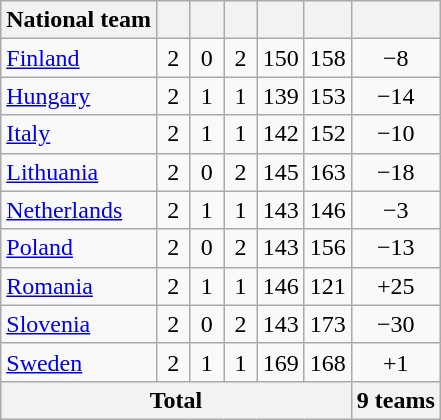<table class="wikitable sortable" style="text-align: center;">
<tr>
<th>National team</th>
<th width="15"></th>
<th width="15"></th>
<th width="15"></th>
<th></th>
<th></th>
<th></th>
</tr>
<tr>
<td align="left"> <a href='#'>Finland</a></td>
<td>2</td>
<td>0</td>
<td>2</td>
<td>150</td>
<td>158</td>
<td>−8</td>
</tr>
<tr>
<td align="left"> <a href='#'>Hungary</a></td>
<td>2</td>
<td>1</td>
<td>1</td>
<td>139</td>
<td>153</td>
<td>−14</td>
</tr>
<tr>
<td align="left"> <a href='#'>Italy</a></td>
<td>2</td>
<td>1</td>
<td>1</td>
<td>142</td>
<td>152</td>
<td>−10</td>
</tr>
<tr>
<td align="left"> <a href='#'>Lithuania</a></td>
<td>2</td>
<td>0</td>
<td>2</td>
<td>145</td>
<td>163</td>
<td>−18</td>
</tr>
<tr>
<td align="left"> <a href='#'>Netherlands</a></td>
<td>2</td>
<td>1</td>
<td>1</td>
<td>143</td>
<td>146</td>
<td>−3</td>
</tr>
<tr>
<td align="left"> <a href='#'>Poland</a></td>
<td>2</td>
<td>0</td>
<td>2</td>
<td>143</td>
<td>156</td>
<td>−13</td>
</tr>
<tr>
<td align="left"> <a href='#'>Romania</a></td>
<td>2</td>
<td>1</td>
<td>1</td>
<td>146</td>
<td>121</td>
<td>+25</td>
</tr>
<tr>
<td align="left"> <a href='#'>Slovenia</a></td>
<td>2</td>
<td>0</td>
<td>2</td>
<td>143</td>
<td>173</td>
<td>−30</td>
</tr>
<tr>
<td align="left"> <a href='#'>Sweden</a></td>
<td>2</td>
<td>1</td>
<td>1</td>
<td>169</td>
<td>168</td>
<td>+1</td>
</tr>
<tr>
<th colspan=6>Total</th>
<th>9 teams</th>
</tr>
</table>
